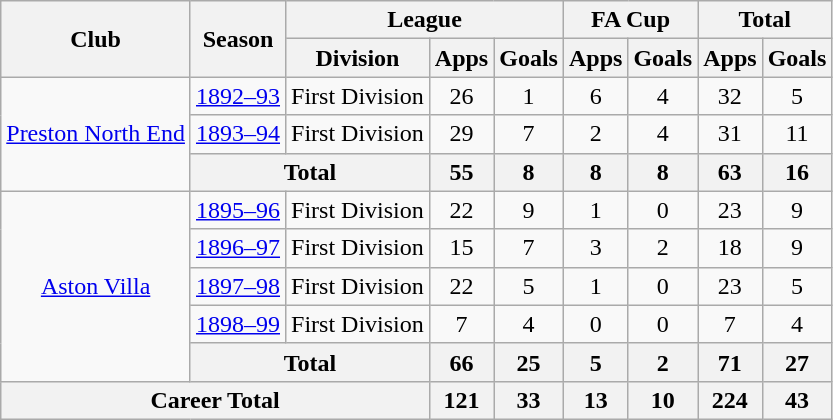<table class="wikitable" style="text-align: center;">
<tr>
<th rowspan="2">Club</th>
<th rowspan="2">Season</th>
<th colspan="3">League</th>
<th colspan="2">FA Cup</th>
<th colspan="2">Total</th>
</tr>
<tr>
<th>Division</th>
<th>Apps</th>
<th>Goals</th>
<th>Apps</th>
<th>Goals</th>
<th>Apps</th>
<th>Goals</th>
</tr>
<tr>
<td rowspan=3><a href='#'>Preston North End</a></td>
<td><a href='#'>1892–93</a></td>
<td>First Division</td>
<td>26</td>
<td>1</td>
<td>6</td>
<td>4</td>
<td>32</td>
<td>5</td>
</tr>
<tr>
<td><a href='#'>1893–94</a></td>
<td>First Division</td>
<td>29</td>
<td>7</td>
<td>2</td>
<td>4</td>
<td>31</td>
<td>11</td>
</tr>
<tr>
<th colspan=2>Total</th>
<th>55</th>
<th>8</th>
<th>8</th>
<th>8</th>
<th>63</th>
<th>16</th>
</tr>
<tr>
<td rowspan=5><a href='#'>Aston Villa</a></td>
<td><a href='#'>1895–96</a></td>
<td>First Division</td>
<td>22</td>
<td>9</td>
<td>1</td>
<td>0</td>
<td>23</td>
<td>9</td>
</tr>
<tr>
<td><a href='#'>1896–97</a></td>
<td>First Division</td>
<td>15</td>
<td>7</td>
<td>3</td>
<td>2</td>
<td>18</td>
<td>9</td>
</tr>
<tr>
<td><a href='#'>1897–98</a></td>
<td>First Division</td>
<td>22</td>
<td>5</td>
<td>1</td>
<td>0</td>
<td>23</td>
<td>5</td>
</tr>
<tr>
<td><a href='#'>1898–99</a></td>
<td>First Division</td>
<td>7</td>
<td>4</td>
<td>0</td>
<td>0</td>
<td>7</td>
<td>4</td>
</tr>
<tr>
<th colspan=2>Total</th>
<th>66</th>
<th>25</th>
<th>5</th>
<th>2</th>
<th>71</th>
<th>27</th>
</tr>
<tr>
<th colspan="3">Career Total</th>
<th>121</th>
<th>33</th>
<th>13</th>
<th>10</th>
<th>224</th>
<th>43</th>
</tr>
</table>
